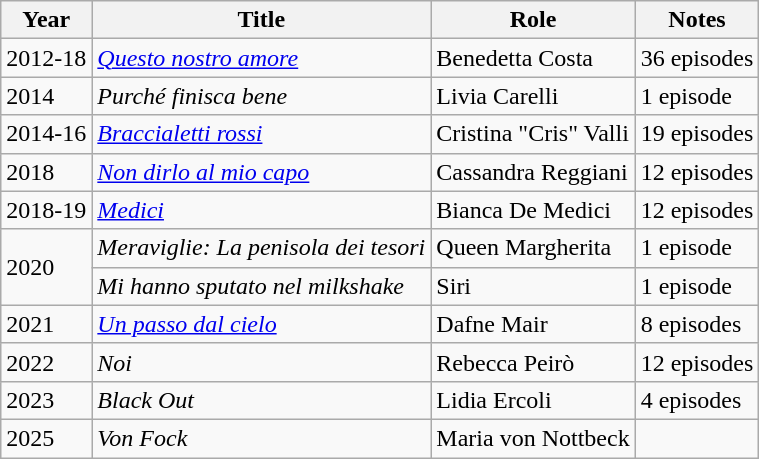<table class="wikitable sortable">
<tr>
<th>Year</th>
<th>Title</th>
<th>Role</th>
<th class="unsortable">Notes</th>
</tr>
<tr>
<td>2012-18</td>
<td><em><a href='#'>Questo nostro amore</a></em></td>
<td>Benedetta Costa</td>
<td>36 episodes</td>
</tr>
<tr>
<td>2014</td>
<td><em>Purché finisca bene</em></td>
<td>Livia Carelli</td>
<td>1 episode</td>
</tr>
<tr>
<td>2014-16</td>
<td><em><a href='#'>Braccialetti rossi</a></em></td>
<td>Cristina "Cris" Valli</td>
<td>19 episodes</td>
</tr>
<tr>
<td>2018</td>
<td><em><a href='#'>Non dirlo al mio capo</a></em></td>
<td>Cassandra Reggiani</td>
<td>12 episodes</td>
</tr>
<tr>
<td>2018-19</td>
<td><em><a href='#'>Medici</a></em></td>
<td>Bianca De Medici</td>
<td>12 episodes</td>
</tr>
<tr>
<td rowspan="2">2020</td>
<td><em>Meraviglie: La penisola dei tesori</em></td>
<td>Queen Margherita</td>
<td>1 episode</td>
</tr>
<tr>
<td><em>Mi hanno sputato nel milkshake</em></td>
<td>Siri</td>
<td>1 episode</td>
</tr>
<tr>
<td>2021</td>
<td><em><a href='#'>Un passo dal cielo</a></em></td>
<td>Dafne Mair</td>
<td>8 episodes</td>
</tr>
<tr>
<td>2022</td>
<td><em>Noi</em></td>
<td>Rebecca Peirò</td>
<td>12 episodes</td>
</tr>
<tr>
<td>2023</td>
<td><em>Black Out</em></td>
<td>Lidia Ercoli</td>
<td>4 episodes</td>
</tr>
<tr>
<td>2025</td>
<td><em>Von Fock</em></td>
<td>Maria von Nottbeck</td>
<td></td>
</tr>
</table>
